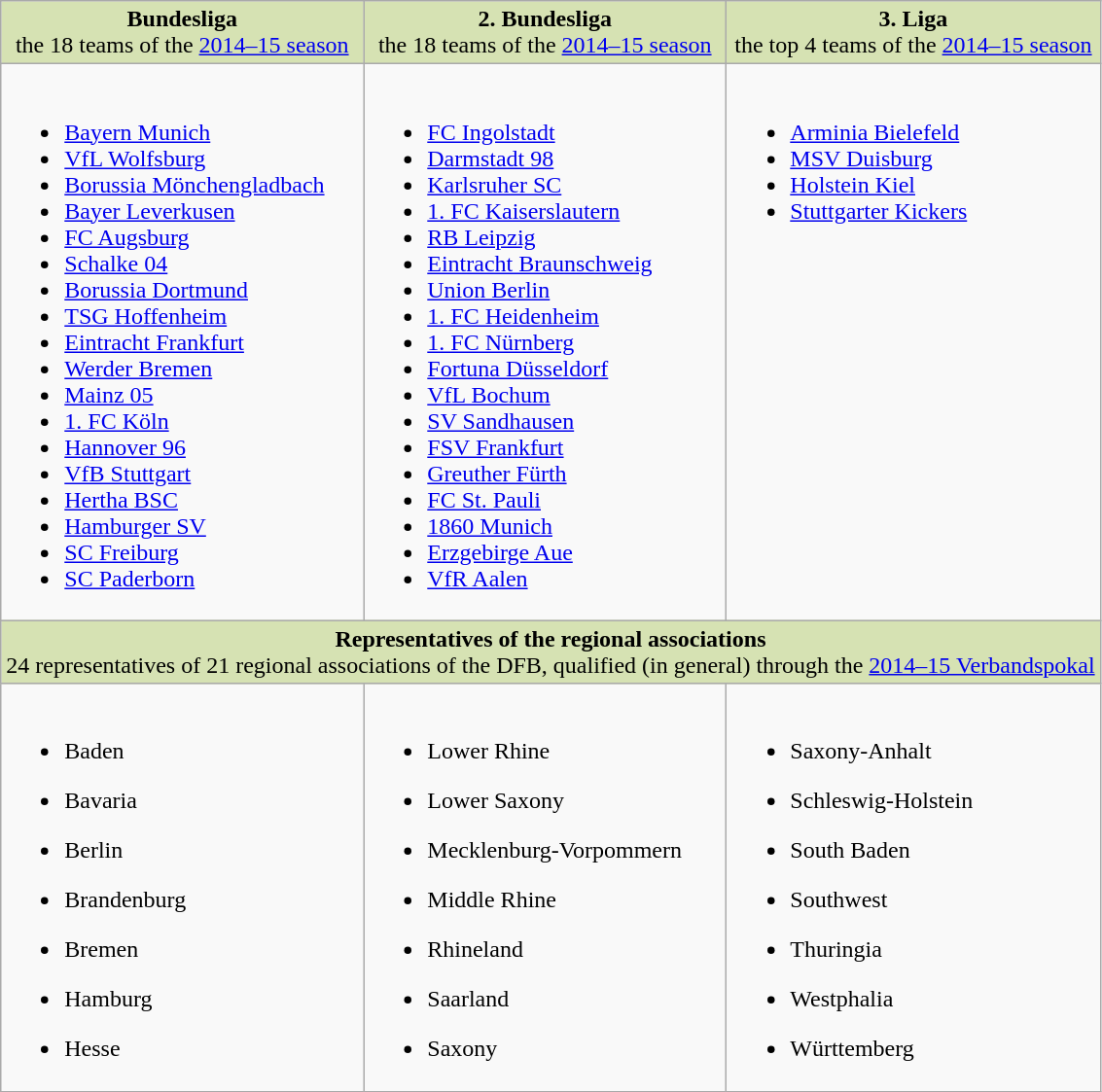<table class="wikitable">
<tr style="background-color:#d6e2b3; text-align:center; vertical-align:top">
<td style="width:33%"><strong>Bundesliga</strong><br>the 18 teams of the <a href='#'>2014–15 season</a></td>
<td style="width:33%"><strong>2. Bundesliga</strong><br>the 18 teams of the <a href='#'>2014–15 season</a></td>
<td style="width:34%"><strong>3. Liga</strong><br>the top 4 teams of the <a href='#'>2014–15 season</a></td>
</tr>
<tr style="vertical-align:top">
<td><br><ul><li><a href='#'>Bayern Munich</a></li><li><a href='#'>VfL Wolfsburg</a></li><li><a href='#'>Borussia Mönchengladbach</a></li><li><a href='#'>Bayer Leverkusen</a></li><li><a href='#'>FC Augsburg</a></li><li><a href='#'>Schalke 04</a></li><li><a href='#'>Borussia Dortmund</a></li><li><a href='#'>TSG Hoffenheim</a></li><li><a href='#'>Eintracht Frankfurt</a></li><li><a href='#'>Werder Bremen</a></li><li><a href='#'>Mainz 05</a></li><li><a href='#'>1. FC Köln</a></li><li><a href='#'>Hannover 96</a></li><li><a href='#'>VfB Stuttgart</a></li><li><a href='#'>Hertha BSC</a></li><li><a href='#'>Hamburger SV</a></li><li><a href='#'>SC Freiburg</a></li><li><a href='#'>SC Paderborn</a></li></ul></td>
<td><br><ul><li><a href='#'>FC Ingolstadt</a></li><li><a href='#'>Darmstadt 98</a></li><li><a href='#'>Karlsruher SC</a></li><li><a href='#'>1. FC Kaiserslautern</a></li><li><a href='#'>RB Leipzig</a></li><li><a href='#'>Eintracht Braunschweig</a></li><li><a href='#'>Union Berlin</a></li><li><a href='#'>1. FC Heidenheim</a></li><li><a href='#'>1. FC Nürnberg</a></li><li><a href='#'>Fortuna Düsseldorf</a></li><li><a href='#'>VfL Bochum</a></li><li><a href='#'>SV Sandhausen</a></li><li><a href='#'>FSV Frankfurt</a></li><li><a href='#'>Greuther Fürth</a></li><li><a href='#'>FC St. Pauli</a></li><li><a href='#'>1860 Munich</a></li><li><a href='#'>Erzgebirge Aue</a></li><li><a href='#'>VfR Aalen</a></li></ul></td>
<td><br><ul><li><a href='#'>Arminia Bielefeld</a></li><li><a href='#'>MSV Duisburg</a></li><li><a href='#'>Holstein Kiel</a></li><li><a href='#'>Stuttgarter Kickers</a></li></ul></td>
</tr>
<tr style="background-color:#d6e2b3; text-align:center">
<td colspan="3"><strong>Representatives of the regional associations</strong><br>24 representatives of 21 regional associations of the DFB, qualified (in general) through the <a href='#'>2014–15 Verbandspokal</a></td>
</tr>
<tr style="vertical-align:top">
<td><br><ul><li>Baden</li></ul><ul><li>Bavaria</li></ul><ul><li>Berlin</li></ul><ul><li>Brandenburg</li></ul><ul><li>Bremen</li></ul><ul><li>Hamburg</li></ul><ul><li>Hesse</li></ul></td>
<td><br><ul><li>Lower Rhine</li></ul><ul><li>Lower Saxony</li></ul><ul><li>Mecklenburg-Vorpommern</li></ul><ul><li>Middle Rhine</li></ul><ul><li>Rhineland</li></ul><ul><li>Saarland</li></ul><ul><li>Saxony</li></ul></td>
<td><br><ul><li>Saxony-Anhalt</li></ul><ul><li>Schleswig-Holstein</li></ul><ul><li>South Baden</li></ul><ul><li>Southwest</li></ul><ul><li>Thuringia</li></ul><ul><li>Westphalia</li></ul><ul><li>Württemberg</li></ul></td>
</tr>
</table>
